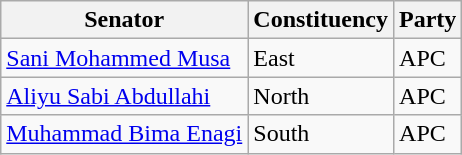<table class="wikitable" border="1">
<tr>
<th>Senator</th>
<th>Constituency</th>
<th>Party</th>
</tr>
<tr>
<td><a href='#'>Sani Mohammed Musa</a></td>
<td>East</td>
<td>APC</td>
</tr>
<tr>
<td><a href='#'>Aliyu Sabi Abdullahi</a></td>
<td>North</td>
<td>APC</td>
</tr>
<tr>
<td><a href='#'>Muhammad Bima Enagi</a></td>
<td>South</td>
<td>APC</td>
</tr>
</table>
